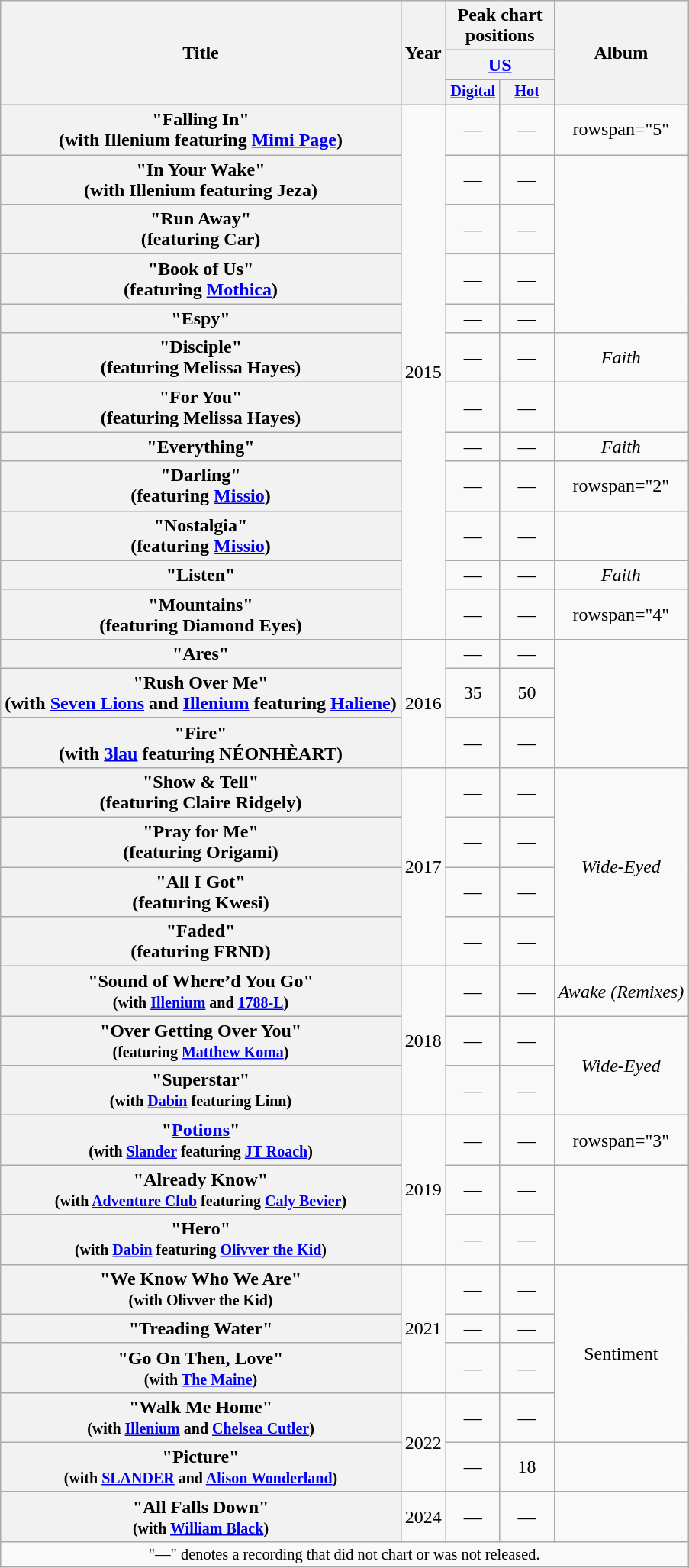<table class="wikitable plainrowheaders" style="text-align:center">
<tr>
<th rowspan="3" scope="col">Title</th>
<th rowspan="3" scope="col">Year</th>
<th colspan="2">Peak chart positions</th>
<th rowspan="3">Album</th>
</tr>
<tr>
<th colspan="2"><a href='#'>US</a></th>
</tr>
<tr>
<th scope="col" style="width:3em;font-size:85%;"><a href='#'>Digital</a></th>
<th scope="col" style="width:3em;font-size:85%;"><a href='#'>Hot</a></th>
</tr>
<tr>
<th scope="row">"Falling In"<br><span>(with Illenium featuring <a href='#'>Mimi Page</a>)</span></th>
<td rowspan="12">2015</td>
<td>—</td>
<td>—</td>
<td>rowspan="5" </td>
</tr>
<tr>
<th scope="row">"In Your Wake"<br><span>(with Illenium featuring Jeza)</span></th>
<td>—</td>
<td>—</td>
</tr>
<tr>
<th scope="row">"Run Away"<br><span>(featuring Car)</span></th>
<td>—</td>
<td>—</td>
</tr>
<tr>
<th scope="row">"Book of Us"<br><span>(featuring <a href='#'>Mothica</a>)</span></th>
<td>—</td>
<td>—</td>
</tr>
<tr>
<th scope="row">"Espy"</th>
<td>—</td>
<td>—</td>
</tr>
<tr>
<th scope="row">"Disciple"<br><span>(featuring Melissa Hayes)</span></th>
<td>—</td>
<td>—</td>
<td><em>Faith</em></td>
</tr>
<tr>
<th scope="row">"For You"<br><span>(featuring Melissa Hayes)</span></th>
<td>—</td>
<td>—</td>
<td></td>
</tr>
<tr>
<th scope="row">"Everything"</th>
<td>—</td>
<td>—</td>
<td><em>Faith</em></td>
</tr>
<tr>
<th scope="row">"Darling"<br><span>(featuring <a href='#'>Missio</a>)</span></th>
<td>—</td>
<td>—</td>
<td>rowspan="2" </td>
</tr>
<tr>
<th scope="row">"Nostalgia"<br><span>(featuring <a href='#'>Missio</a>)</span></th>
<td>—</td>
<td>—</td>
</tr>
<tr>
<th scope="row">"Listen"</th>
<td>—</td>
<td>—</td>
<td><em>Faith</em></td>
</tr>
<tr>
<th scope="row">"Mountains"<br><span>(featuring Diamond Eyes)</span></th>
<td>—</td>
<td>—</td>
<td>rowspan="4" </td>
</tr>
<tr>
<th scope="row">"Ares"</th>
<td rowspan="3">2016</td>
<td>—</td>
<td>—</td>
</tr>
<tr>
<th scope="row">"Rush Over Me"<br><span>(with <a href='#'>Seven Lions</a> and <a href='#'>Illenium</a> featuring <a href='#'>Haliene</a>)</span></th>
<td>35<br></td>
<td>50<br></td>
</tr>
<tr>
<th scope="row">"Fire"<br><span>(with <a href='#'>3lau</a> featuring NÉONHÈART)</span></th>
<td>—</td>
<td>—</td>
</tr>
<tr>
<th scope="row">"Show & Tell"<br><span>(featuring Claire Ridgely)</span></th>
<td rowspan="4">2017</td>
<td>—</td>
<td>—</td>
<td rowspan="4"><em>Wide-Eyed</em></td>
</tr>
<tr>
<th scope="row">"Pray for Me"<br><span>(featuring Origami)</span></th>
<td>—</td>
<td>—</td>
</tr>
<tr>
<th scope="row">"All I Got"<br><span>(featuring Kwesi)</span></th>
<td>—</td>
<td>—</td>
</tr>
<tr>
<th scope="row">"Faded"<br><span>(featuring FRND)</span></th>
<td>—</td>
<td>—</td>
</tr>
<tr>
<th scope="row">"Sound of Where’d You Go" <br><small>(with <a href='#'>Illenium</a> and <a href='#'>1788-L</a>)</small></th>
<td rowspan="3">2018</td>
<td>—</td>
<td>—</td>
<td><em>Awake (Remixes)</em></td>
</tr>
<tr>
<th scope="row">"Over Getting Over You" <br><small>(featuring <a href='#'>Matthew Koma</a>)</small></th>
<td>—</td>
<td>—</td>
<td rowspan="2"><em>Wide-Eyed</em></td>
</tr>
<tr>
<th scope="row">"Superstar" <br><small>(with <a href='#'>Dabin</a> featuring Linn)</small></th>
<td>—</td>
<td>—</td>
</tr>
<tr>
<th scope="row">"<a href='#'>Potions</a>" <br><small>(with <a href='#'>Slander</a> featuring <a href='#'>JT Roach</a>)<br></small></th>
<td rowspan="3">2019</td>
<td>—</td>
<td>—</td>
<td>rowspan="3" </td>
</tr>
<tr>
<th scope="row">"Already Know" <br><small>(with <a href='#'>Adventure Club</a> featuring <a href='#'>Caly Bevier</a>)</small></th>
<td>—</td>
<td>—</td>
</tr>
<tr>
<th scope="row">"Hero" <br><small>(with <a href='#'>Dabin</a> featuring <a href='#'>Olivver the Kid</a>)</small></th>
<td>—</td>
<td>—</td>
</tr>
<tr>
<th scope="row">"We Know Who We Are" <br><small>(with Olivver the Kid)</small></th>
<td rowspan="3">2021</td>
<td>—</td>
<td>—</td>
<td rowspan="4">Sentiment</td>
</tr>
<tr>
<th scope="row">"Treading Water"</th>
<td>—</td>
<td>—</td>
</tr>
<tr>
<th scope="row">"Go On Then, Love" <br><small>(with <a href='#'>The Maine</a>)</small></th>
<td>—</td>
<td>—</td>
</tr>
<tr>
<th scope="row">"Walk Me Home" <br><small>(with <a href='#'>Illenium</a> and <a href='#'>Chelsea Cutler</a>)</small></th>
<td rowspan="2">2022</td>
<td>—</td>
<td>—</td>
</tr>
<tr>
<th scope="row">"Picture" <br><small>(with <a href='#'>SLANDER</a> and <a href='#'>Alison Wonderland</a>)</small></th>
<td>—</td>
<td>18</td>
<td></td>
</tr>
<tr>
<th scope="row">"All Falls Down" <br><small>(with <a href='#'>William Black</a>)</small></th>
<td>2024</td>
<td>—</td>
<td>—</td>
<td></td>
</tr>
<tr>
<td colspan="5" style="font-size:85%">"—" denotes a recording that did not chart or was not released.</td>
</tr>
</table>
